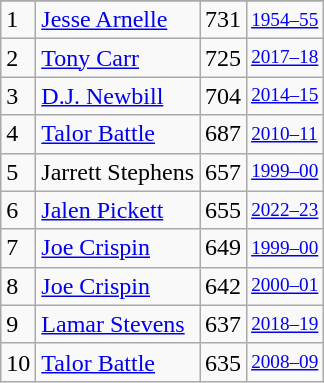<table class="wikitable">
<tr>
</tr>
<tr>
<td>1</td>
<td><a href='#'>Jesse Arnelle</a></td>
<td>731</td>
<td style="font-size:80%;"><a href='#'>1954–55</a></td>
</tr>
<tr>
<td>2</td>
<td><a href='#'>Tony Carr</a></td>
<td>725</td>
<td style="font-size:80%;"><a href='#'>2017–18</a></td>
</tr>
<tr>
<td>3</td>
<td><a href='#'>D.J. Newbill</a></td>
<td>704</td>
<td style="font-size:80%;"><a href='#'>2014–15</a></td>
</tr>
<tr>
<td>4</td>
<td><a href='#'>Talor Battle</a></td>
<td>687</td>
<td style="font-size:80%;"><a href='#'>2010–11</a></td>
</tr>
<tr>
<td>5</td>
<td>Jarrett Stephens</td>
<td>657</td>
<td style="font-size:80%;"><a href='#'>1999–00</a></td>
</tr>
<tr>
<td>6</td>
<td><a href='#'>Jalen Pickett</a></td>
<td>655</td>
<td style="font-size:80%;"><a href='#'>2022–23</a></td>
</tr>
<tr>
<td>7</td>
<td><a href='#'>Joe Crispin</a></td>
<td>649</td>
<td style="font-size:80%;"><a href='#'>1999–00</a></td>
</tr>
<tr>
<td>8</td>
<td><a href='#'>Joe Crispin</a></td>
<td>642</td>
<td style="font-size:80%;"><a href='#'>2000–01</a></td>
</tr>
<tr>
<td>9</td>
<td><a href='#'>Lamar Stevens</a></td>
<td>637</td>
<td style="font-size:80%;"><a href='#'>2018–19</a></td>
</tr>
<tr>
<td>10</td>
<td><a href='#'>Talor Battle</a></td>
<td>635</td>
<td style="font-size:80%;"><a href='#'>2008–09</a></td>
</tr>
</table>
